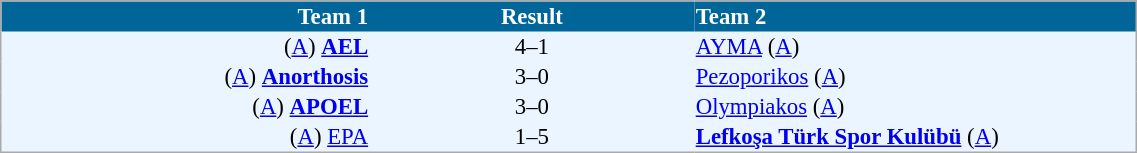<table cellspacing="0" style="background: #EBF5FF; border: 1px #aaa solid; border-collapse: collapse; font-size: 95%;" width=60%>
<tr bgcolor=#006699 style="color:white;">
<th width=25% align="right">Team 1</th>
<th width=22% align="center">Result</th>
<th width=30% align="left">Team 2</th>
</tr>
<tr>
<td align=right>(<a href='#'>A</a>) <strong><a href='#'>AEL</a></strong></td>
<td align=center>4–1</td>
<td align=left><a href='#'>AYMA</a> (<a href='#'>A</a>)</td>
</tr>
<tr>
<td align=right>(<a href='#'>A</a>) <strong><a href='#'>Anorthosis</a></strong></td>
<td align=center>3–0</td>
<td align=left><a href='#'>Pezoporikos</a> (<a href='#'>A</a>)</td>
</tr>
<tr>
<td align=right>(<a href='#'>A</a>) <strong><a href='#'>APOEL</a></strong></td>
<td align=center>3–0</td>
<td align=left><a href='#'>Olympiakos</a> (<a href='#'>A</a>)</td>
</tr>
<tr>
<td align=right>(<a href='#'>A</a>) <a href='#'>EPA</a></td>
<td align=center>1–5</td>
<td align=left><strong><a href='#'>Lefkoşa Türk Spor Kulübü</a></strong> (<a href='#'>A</a>)</td>
</tr>
<tr>
</tr>
</table>
